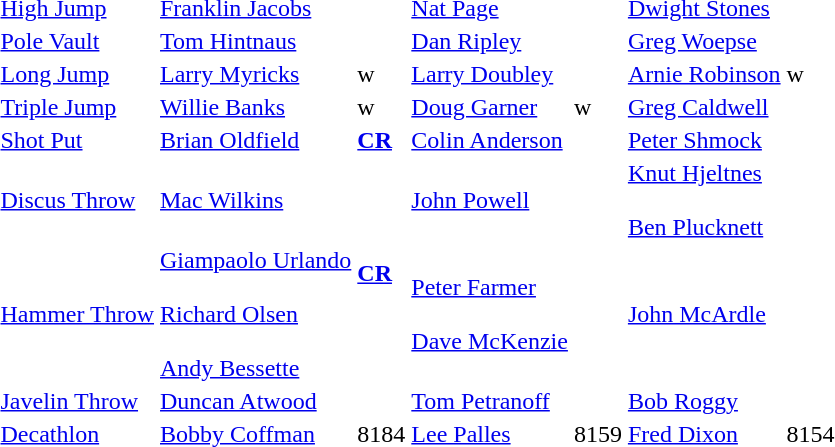<table>
<tr>
<td><a href='#'>High Jump</a></td>
<td><a href='#'>Franklin Jacobs</a></td>
<td></td>
<td><a href='#'>Nat Page</a></td>
<td></td>
<td><a href='#'>Dwight Stones</a></td>
<td></td>
</tr>
<tr>
<td><a href='#'>Pole Vault</a></td>
<td><a href='#'>Tom Hintnaus</a></td>
<td></td>
<td><a href='#'>Dan Ripley</a></td>
<td></td>
<td><a href='#'>Greg Woepse</a></td>
<td></td>
</tr>
<tr>
<td><a href='#'>Long Jump</a></td>
<td><a href='#'>Larry Myricks</a></td>
<td>w</td>
<td><a href='#'>Larry Doubley</a></td>
<td></td>
<td><a href='#'>Arnie Robinson</a></td>
<td>w</td>
</tr>
<tr>
<td><a href='#'>Triple Jump</a></td>
<td><a href='#'>Willie Banks</a></td>
<td>w</td>
<td><a href='#'>Doug Garner</a></td>
<td>w</td>
<td><a href='#'>Greg Caldwell</a></td>
<td></td>
</tr>
<tr>
<td><a href='#'>Shot Put</a></td>
<td><a href='#'>Brian Oldfield</a></td>
<td>  <strong><a href='#'>CR</a></strong></td>
<td><a href='#'>Colin Anderson</a></td>
<td></td>
<td><a href='#'>Peter Shmock</a></td>
<td></td>
</tr>
<tr>
<td><a href='#'>Discus Throw</a></td>
<td><a href='#'>Mac Wilkins</a></td>
<td></td>
<td><a href='#'>John Powell</a></td>
<td></td>
<td><a href='#'>Knut Hjeltnes</a><br><br><a href='#'>Ben Plucknett</a></td>
<td><br><br></td>
</tr>
<tr>
<td><a href='#'>Hammer Throw</a></td>
<td><a href='#'>Giampaolo Urlando</a><br><br><a href='#'>Richard Olsen</a><br><br><a href='#'>Andy Bessette</a></td>
<td>  <strong><a href='#'>CR</a></strong><br><br><br><br></td>
<td><a href='#'>Peter Farmer</a><br><br><a href='#'>Dave McKenzie</a></td>
<td><br><br></td>
<td><a href='#'>John McArdle</a></td>
<td></td>
</tr>
<tr>
<td><a href='#'>Javelin Throw</a></td>
<td><a href='#'>Duncan Atwood</a></td>
<td></td>
<td><a href='#'>Tom Petranoff</a></td>
<td></td>
<td><a href='#'>Bob Roggy</a></td>
<td></td>
</tr>
<tr>
<td><a href='#'>Decathlon</a></td>
<td><a href='#'>Bobby Coffman</a></td>
<td>8184</td>
<td><a href='#'>Lee Palles</a></td>
<td>8159</td>
<td><a href='#'>Fred Dixon</a></td>
<td>8154</td>
</tr>
</table>
